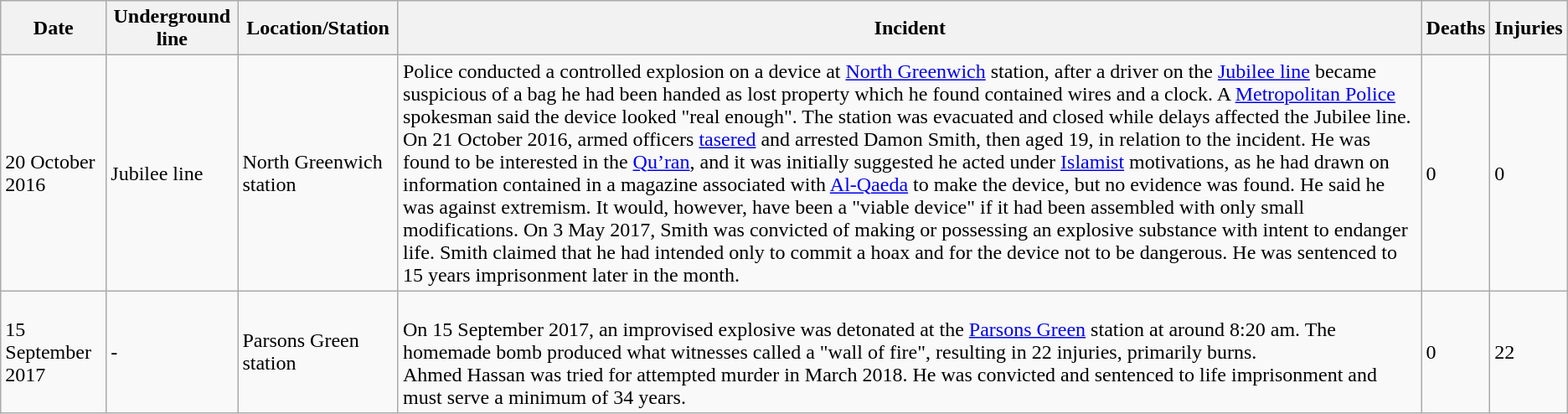<table class="wikitable sortable">
<tr>
<th>Date</th>
<th>Underground line</th>
<th>Location/Station</th>
<th>Incident</th>
<th>Deaths</th>
<th>Injuries</th>
</tr>
<tr>
<td>20 October 2016</td>
<td>Jubilee line</td>
<td>North Greenwich station</td>
<td>Police conducted a controlled explosion on a device at <a href='#'>North Greenwich</a> station, after a driver on the <a href='#'>Jubilee line</a> became suspicious of a bag he had been handed as lost property which he found contained wires and a clock. A <a href='#'>Metropolitan Police</a> spokesman said the device looked "real enough". The station was evacuated and closed while delays affected the Jubilee line.<br>On 21 October 2016, armed officers <a href='#'>tasered</a> and arrested Damon Smith, then aged 19, in relation to the incident. He was found to be interested in the <a href='#'>Qu’ran</a>, and it was initially suggested he acted under <a href='#'>Islamist</a> motivations, as he had drawn on information contained in a magazine associated with <a href='#'>Al-Qaeda</a> to make the device, but no evidence was found. He said he was against extremism. It would, however, have been a "viable device" if it had been assembled with only small modifications. On 3 May 2017, Smith was convicted of making or possessing an explosive substance with intent to endanger life. Smith claimed that he had intended only to commit a hoax and for the device not to be dangerous. He was sentenced to 15 years imprisonment later in the month.</td>
<td>0</td>
<td>0</td>
</tr>
<tr>
<td>15 September 2017</td>
<td>-</td>
<td>Parsons Green station</td>
<td><br>On 15 September 2017, an improvised explosive was detonated at the <a href='#'>Parsons Green</a> station at around 8:20 am. The homemade bomb produced what witnesses called a "wall of fire", resulting in 22 injuries, primarily burns.<br>Ahmed Hassan was tried for attempted murder in March 2018. He was convicted and sentenced to life imprisonment and must serve a minimum of 34 years.</td>
<td>0</td>
<td>22</td>
</tr>
</table>
